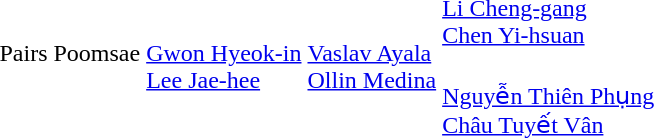<table>
<tr>
<td rowspan=2>Pairs Poomsae<br></td>
<td rowspan=2><br><a href='#'>Gwon Hyeok-in</a><br><a href='#'>Lee Jae-hee</a></td>
<td rowspan=2><br><a href='#'>Vaslav Ayala</a><br><a href='#'>Ollin Medina</a></td>
<td><br><a href='#'>Li Cheng-gang</a><br><a href='#'>Chen Yi-hsuan</a></td>
</tr>
<tr>
<td><br><a href='#'>Nguyễn Thiên Phụng</a><br><a href='#'>Châu Tuyết Vân</a></td>
</tr>
</table>
